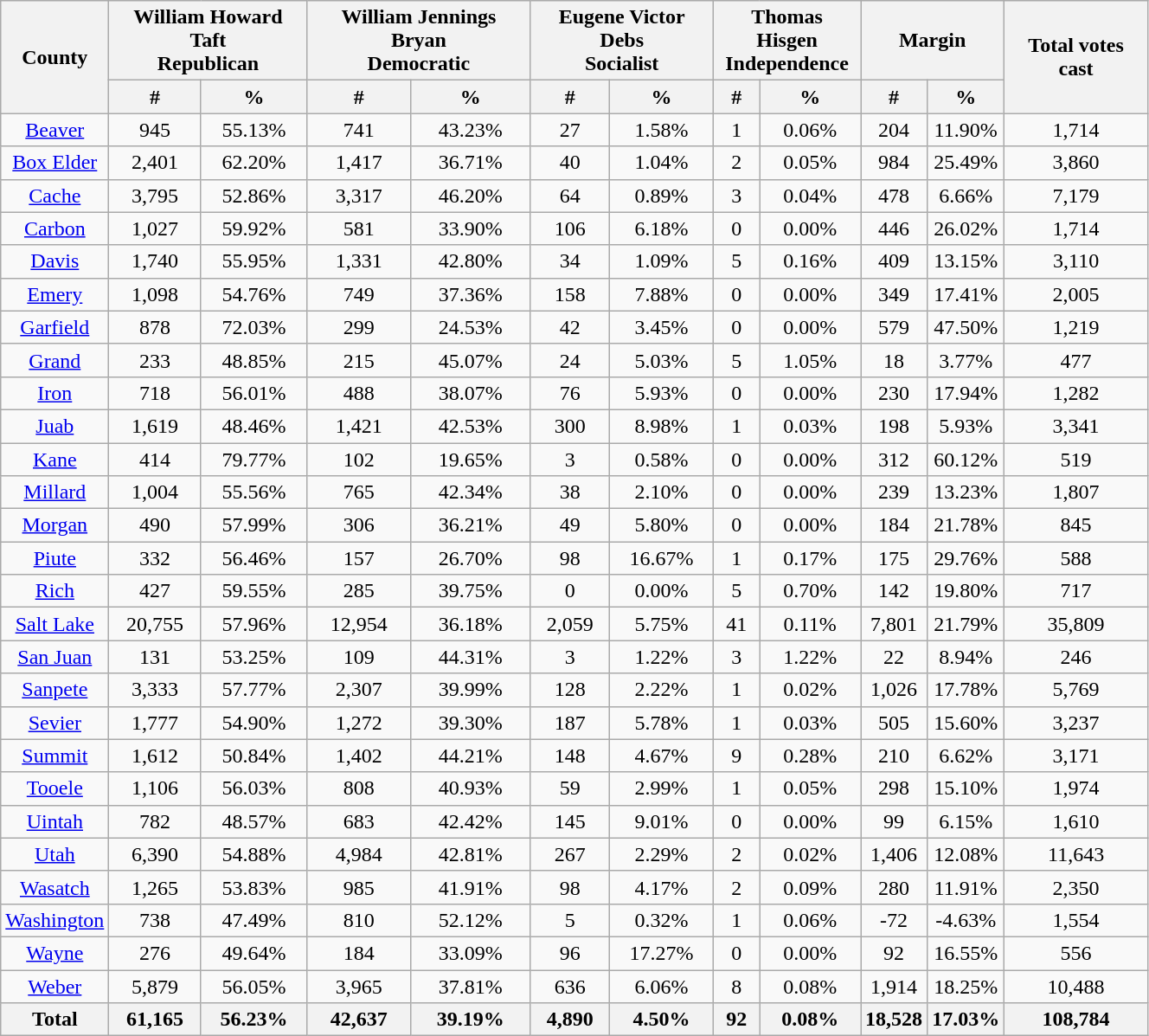<table width="70%"  class="wikitable sortable" style="text-align:center">
<tr>
<th style="text-align:center;" rowspan="2">County</th>
<th style="text-align:center;" colspan="2">William Howard Taft<br>Republican</th>
<th style="text-align:center;" colspan="2">William Jennings Bryan<br>Democratic</th>
<th style="text-align:center;" colspan="2">Eugene Victor Debs<br>Socialist</th>
<th style="text-align:center;" colspan="2">Thomas Hisgen<br>Independence</th>
<th style="text-align:center;" colspan="2">Margin</th>
<th style="text-align:center;" rowspan="2">Total votes cast</th>
</tr>
<tr>
<th style="text-align:center;" data-sort-type="number">#</th>
<th style="text-align:center;" data-sort-type="number">%</th>
<th style="text-align:center;" data-sort-type="number">#</th>
<th style="text-align:center;" data-sort-type="number">%</th>
<th style="text-align:center;" data-sort-type="number">#</th>
<th style="text-align:center;" data-sort-type="number">%</th>
<th style="text-align:center;" data-sort-type="number">#</th>
<th style="text-align:center;" data-sort-type="number">%</th>
<th style="text-align:center;" data-sort-type="number">#</th>
<th style="text-align:center;" data-sort-type="number">%</th>
</tr>
<tr style="text-align:center;">
<td><a href='#'>Beaver</a></td>
<td>945</td>
<td>55.13%</td>
<td>741</td>
<td>43.23%</td>
<td>27</td>
<td>1.58%</td>
<td>1</td>
<td>0.06%</td>
<td>204</td>
<td>11.90%</td>
<td>1,714</td>
</tr>
<tr style="text-align:center;">
<td><a href='#'>Box Elder</a></td>
<td>2,401</td>
<td>62.20%</td>
<td>1,417</td>
<td>36.71%</td>
<td>40</td>
<td>1.04%</td>
<td>2</td>
<td>0.05%</td>
<td>984</td>
<td>25.49%</td>
<td>3,860</td>
</tr>
<tr style="text-align:center;">
<td><a href='#'>Cache</a></td>
<td>3,795</td>
<td>52.86%</td>
<td>3,317</td>
<td>46.20%</td>
<td>64</td>
<td>0.89%</td>
<td>3</td>
<td>0.04%</td>
<td>478</td>
<td>6.66%</td>
<td>7,179</td>
</tr>
<tr style="text-align:center;">
<td><a href='#'>Carbon</a></td>
<td>1,027</td>
<td>59.92%</td>
<td>581</td>
<td>33.90%</td>
<td>106</td>
<td>6.18%</td>
<td>0</td>
<td>0.00%</td>
<td>446</td>
<td>26.02%</td>
<td>1,714</td>
</tr>
<tr style="text-align:center;">
<td><a href='#'>Davis</a></td>
<td>1,740</td>
<td>55.95%</td>
<td>1,331</td>
<td>42.80%</td>
<td>34</td>
<td>1.09%</td>
<td>5</td>
<td>0.16%</td>
<td>409</td>
<td>13.15%</td>
<td>3,110</td>
</tr>
<tr style="text-align:center;">
<td><a href='#'>Emery</a></td>
<td>1,098</td>
<td>54.76%</td>
<td>749</td>
<td>37.36%</td>
<td>158</td>
<td>7.88%</td>
<td>0</td>
<td>0.00%</td>
<td>349</td>
<td>17.41%</td>
<td>2,005</td>
</tr>
<tr style="text-align:center;">
<td><a href='#'>Garfield</a></td>
<td>878</td>
<td>72.03%</td>
<td>299</td>
<td>24.53%</td>
<td>42</td>
<td>3.45%</td>
<td>0</td>
<td>0.00%</td>
<td>579</td>
<td>47.50%</td>
<td>1,219</td>
</tr>
<tr style="text-align:center;">
<td><a href='#'>Grand</a></td>
<td>233</td>
<td>48.85%</td>
<td>215</td>
<td>45.07%</td>
<td>24</td>
<td>5.03%</td>
<td>5</td>
<td>1.05%</td>
<td>18</td>
<td>3.77%</td>
<td>477</td>
</tr>
<tr style="text-align:center;">
<td><a href='#'>Iron</a></td>
<td>718</td>
<td>56.01%</td>
<td>488</td>
<td>38.07%</td>
<td>76</td>
<td>5.93%</td>
<td>0</td>
<td>0.00%</td>
<td>230</td>
<td>17.94%</td>
<td>1,282</td>
</tr>
<tr style="text-align:center;">
<td><a href='#'>Juab</a></td>
<td>1,619</td>
<td>48.46%</td>
<td>1,421</td>
<td>42.53%</td>
<td>300</td>
<td>8.98%</td>
<td>1</td>
<td>0.03%</td>
<td>198</td>
<td>5.93%</td>
<td>3,341</td>
</tr>
<tr style="text-align:center;">
<td><a href='#'>Kane</a></td>
<td>414</td>
<td>79.77%</td>
<td>102</td>
<td>19.65%</td>
<td>3</td>
<td>0.58%</td>
<td>0</td>
<td>0.00%</td>
<td>312</td>
<td>60.12%</td>
<td>519</td>
</tr>
<tr style="text-align:center;">
<td><a href='#'>Millard</a></td>
<td>1,004</td>
<td>55.56%</td>
<td>765</td>
<td>42.34%</td>
<td>38</td>
<td>2.10%</td>
<td>0</td>
<td>0.00%</td>
<td>239</td>
<td>13.23%</td>
<td>1,807</td>
</tr>
<tr style="text-align:center;">
<td><a href='#'>Morgan</a></td>
<td>490</td>
<td>57.99%</td>
<td>306</td>
<td>36.21%</td>
<td>49</td>
<td>5.80%</td>
<td>0</td>
<td>0.00%</td>
<td>184</td>
<td>21.78%</td>
<td>845</td>
</tr>
<tr style="text-align:center;">
<td><a href='#'>Piute</a></td>
<td>332</td>
<td>56.46%</td>
<td>157</td>
<td>26.70%</td>
<td>98</td>
<td>16.67%</td>
<td>1</td>
<td>0.17%</td>
<td>175</td>
<td>29.76%</td>
<td>588</td>
</tr>
<tr style="text-align:center;">
<td><a href='#'>Rich</a></td>
<td>427</td>
<td>59.55%</td>
<td>285</td>
<td>39.75%</td>
<td>0</td>
<td>0.00%</td>
<td>5</td>
<td>0.70%</td>
<td>142</td>
<td>19.80%</td>
<td>717</td>
</tr>
<tr style="text-align:center;">
<td><a href='#'>Salt Lake</a></td>
<td>20,755</td>
<td>57.96%</td>
<td>12,954</td>
<td>36.18%</td>
<td>2,059</td>
<td>5.75%</td>
<td>41</td>
<td>0.11%</td>
<td>7,801</td>
<td>21.79%</td>
<td>35,809</td>
</tr>
<tr style="text-align:center;">
<td><a href='#'>San Juan</a></td>
<td>131</td>
<td>53.25%</td>
<td>109</td>
<td>44.31%</td>
<td>3</td>
<td>1.22%</td>
<td>3</td>
<td>1.22%</td>
<td>22</td>
<td>8.94%</td>
<td>246</td>
</tr>
<tr style="text-align:center;">
<td><a href='#'>Sanpete</a></td>
<td>3,333</td>
<td>57.77%</td>
<td>2,307</td>
<td>39.99%</td>
<td>128</td>
<td>2.22%</td>
<td>1</td>
<td>0.02%</td>
<td>1,026</td>
<td>17.78%</td>
<td>5,769</td>
</tr>
<tr style="text-align:center;">
<td><a href='#'>Sevier</a></td>
<td>1,777</td>
<td>54.90%</td>
<td>1,272</td>
<td>39.30%</td>
<td>187</td>
<td>5.78%</td>
<td>1</td>
<td>0.03%</td>
<td>505</td>
<td>15.60%</td>
<td>3,237</td>
</tr>
<tr style="text-align:center;">
<td><a href='#'>Summit</a></td>
<td>1,612</td>
<td>50.84%</td>
<td>1,402</td>
<td>44.21%</td>
<td>148</td>
<td>4.67%</td>
<td>9</td>
<td>0.28%</td>
<td>210</td>
<td>6.62%</td>
<td>3,171</td>
</tr>
<tr style="text-align:center;">
<td><a href='#'>Tooele</a></td>
<td>1,106</td>
<td>56.03%</td>
<td>808</td>
<td>40.93%</td>
<td>59</td>
<td>2.99%</td>
<td>1</td>
<td>0.05%</td>
<td>298</td>
<td>15.10%</td>
<td>1,974</td>
</tr>
<tr style="text-align:center;">
<td><a href='#'>Uintah</a></td>
<td>782</td>
<td>48.57%</td>
<td>683</td>
<td>42.42%</td>
<td>145</td>
<td>9.01%</td>
<td>0</td>
<td>0.00%</td>
<td>99</td>
<td>6.15%</td>
<td>1,610</td>
</tr>
<tr style="text-align:center;">
<td><a href='#'>Utah</a></td>
<td>6,390</td>
<td>54.88%</td>
<td>4,984</td>
<td>42.81%</td>
<td>267</td>
<td>2.29%</td>
<td>2</td>
<td>0.02%</td>
<td>1,406</td>
<td>12.08%</td>
<td>11,643</td>
</tr>
<tr style="text-align:center;">
<td><a href='#'>Wasatch</a></td>
<td>1,265</td>
<td>53.83%</td>
<td>985</td>
<td>41.91%</td>
<td>98</td>
<td>4.17%</td>
<td>2</td>
<td>0.09%</td>
<td>280</td>
<td>11.91%</td>
<td>2,350</td>
</tr>
<tr style="text-align:center;">
<td><a href='#'>Washington</a></td>
<td>738</td>
<td>47.49%</td>
<td>810</td>
<td>52.12%</td>
<td>5</td>
<td>0.32%</td>
<td>1</td>
<td>0.06%</td>
<td>-72</td>
<td>-4.63%</td>
<td>1,554</td>
</tr>
<tr style="text-align:center;">
<td><a href='#'>Wayne</a></td>
<td>276</td>
<td>49.64%</td>
<td>184</td>
<td>33.09%</td>
<td>96</td>
<td>17.27%</td>
<td>0</td>
<td>0.00%</td>
<td>92</td>
<td>16.55%</td>
<td>556</td>
</tr>
<tr style="text-align:center;">
<td><a href='#'>Weber</a></td>
<td>5,879</td>
<td>56.05%</td>
<td>3,965</td>
<td>37.81%</td>
<td>636</td>
<td>6.06%</td>
<td>8</td>
<td>0.08%</td>
<td>1,914</td>
<td>18.25%</td>
<td>10,488</td>
</tr>
<tr style="text-align:center;">
<th>Total</th>
<th>61,165</th>
<th>56.23%</th>
<th>42,637</th>
<th>39.19%</th>
<th>4,890</th>
<th>4.50%</th>
<th>92</th>
<th>0.08%</th>
<th>18,528</th>
<th>17.03%</th>
<th>108,784</th>
</tr>
</table>
